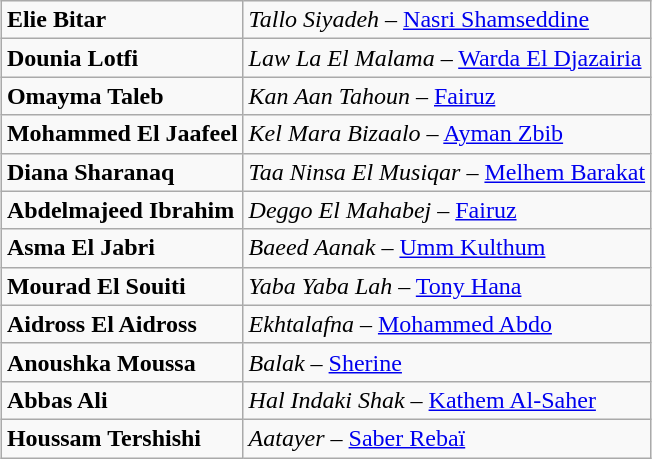<table class="wikitable" style="margin:1em auto;">
<tr>
<td><strong>Elie Bitar</strong></td>
<td><em>Tallo Siyadeh</em> – <a href='#'>Nasri Shamseddine</a></td>
</tr>
<tr>
<td><strong>Dounia Lotfi</strong></td>
<td><em>Law La El Malama</em> – <a href='#'>Warda El Djazairia</a></td>
</tr>
<tr>
<td><strong>Omayma Taleb</strong></td>
<td><em>Kan Aan Tahoun</em> – <a href='#'>Fairuz</a></td>
</tr>
<tr>
<td><strong>Mohammed El Jaafeel</strong></td>
<td><em>Kel Mara Bizaalo</em> – <a href='#'>Ayman Zbib</a></td>
</tr>
<tr>
<td><strong>Diana Sharanaq</strong></td>
<td><em>Taa Ninsa El Musiqar</em> – <a href='#'>Melhem Barakat</a></td>
</tr>
<tr>
<td><strong>Abdelmajeed Ibrahim</strong></td>
<td><em>Deggo El Mahabej</em> – <a href='#'>Fairuz</a></td>
</tr>
<tr>
<td><strong>Asma El Jabri</strong></td>
<td><em>Baeed Aanak</em> – <a href='#'>Umm Kulthum</a></td>
</tr>
<tr>
<td><strong>Mourad El Souiti</strong></td>
<td><em>Yaba Yaba Lah</em> – <a href='#'>Tony Hana</a></td>
</tr>
<tr>
<td><strong>Aidross El Aidross</strong></td>
<td><em>Ekhtalafna</em> – <a href='#'>Mohammed Abdo</a></td>
</tr>
<tr>
<td><strong>Anoushka Moussa</strong></td>
<td><em>Balak</em> – <a href='#'>Sherine</a></td>
</tr>
<tr>
<td><strong>Abbas Ali</strong></td>
<td><em>Hal Indaki Shak</em> – <a href='#'>Kathem Al-Saher</a></td>
</tr>
<tr>
<td><strong>Houssam Tershishi</strong></td>
<td><em>Aatayer</em> – <a href='#'>Saber Rebaï</a></td>
</tr>
</table>
